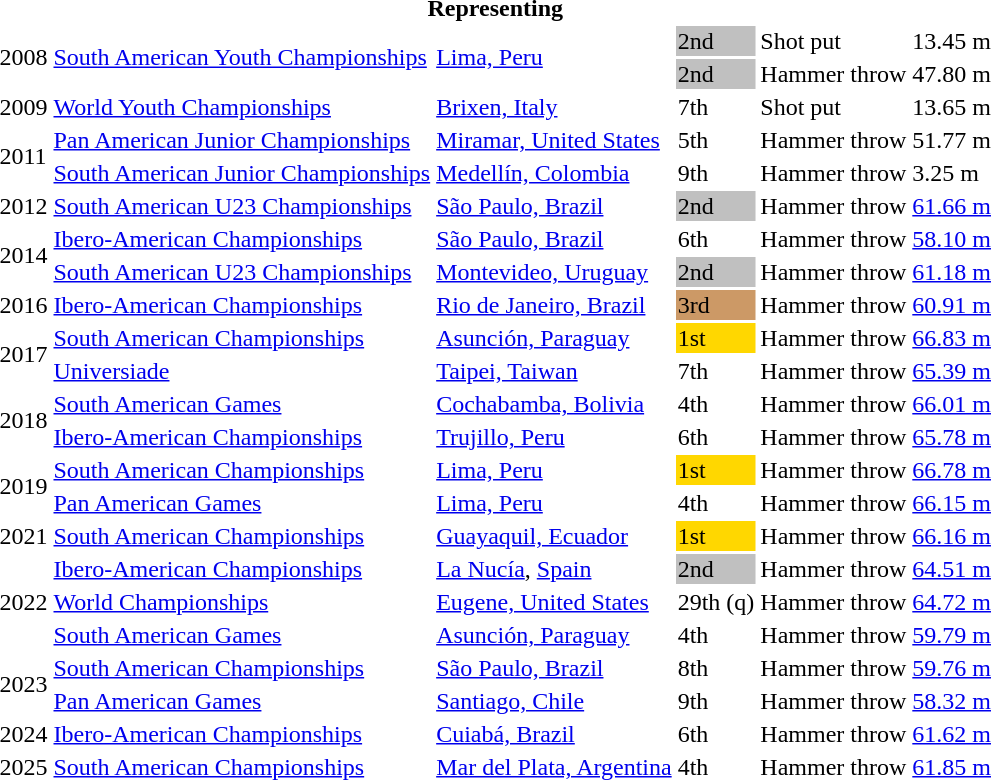<table>
<tr>
<th colspan="6">Representing </th>
</tr>
<tr>
<td rowspan=2>2008</td>
<td rowspan=2><a href='#'>South American Youth Championships</a></td>
<td rowspan=2><a href='#'>Lima, Peru</a></td>
<td bgcolor=silver>2nd</td>
<td>Shot put</td>
<td>13.45 m</td>
</tr>
<tr>
<td bgcolor=silver>2nd</td>
<td>Hammer throw</td>
<td>47.80 m</td>
</tr>
<tr>
<td>2009</td>
<td><a href='#'>World Youth Championships</a></td>
<td><a href='#'>Brixen, Italy</a></td>
<td>7th</td>
<td>Shot put</td>
<td>13.65 m</td>
</tr>
<tr>
<td rowspan=2>2011</td>
<td><a href='#'>Pan American Junior Championships</a></td>
<td><a href='#'>Miramar, United States</a></td>
<td>5th</td>
<td>Hammer throw</td>
<td>51.77 m</td>
</tr>
<tr>
<td><a href='#'>South American Junior Championships</a></td>
<td><a href='#'>Medellín, Colombia</a></td>
<td>9th</td>
<td>Hammer throw</td>
<td>3.25 m</td>
</tr>
<tr>
<td>2012</td>
<td><a href='#'>South American U23 Championships</a></td>
<td><a href='#'>São Paulo, Brazil</a></td>
<td bgcolor=silver>2nd</td>
<td>Hammer throw</td>
<td><a href='#'>61.66 m</a></td>
</tr>
<tr>
<td rowspan=2>2014</td>
<td><a href='#'>Ibero-American Championships</a></td>
<td><a href='#'>São Paulo, Brazil</a></td>
<td>6th</td>
<td>Hammer throw</td>
<td><a href='#'>58.10 m</a></td>
</tr>
<tr>
<td><a href='#'>South American U23 Championships</a></td>
<td><a href='#'>Montevideo, Uruguay</a></td>
<td bgcolor=silver>2nd</td>
<td>Hammer throw</td>
<td><a href='#'>61.18 m</a></td>
</tr>
<tr>
<td>2016</td>
<td><a href='#'>Ibero-American Championships</a></td>
<td><a href='#'>Rio de Janeiro, Brazil</a></td>
<td bgcolor=cc9966>3rd</td>
<td>Hammer throw</td>
<td><a href='#'>60.91 m</a></td>
</tr>
<tr>
<td rowspan=2>2017</td>
<td><a href='#'>South American Championships</a></td>
<td><a href='#'>Asunción, Paraguay</a></td>
<td bgcolor=gold>1st</td>
<td>Hammer throw</td>
<td><a href='#'>66.83 m</a></td>
</tr>
<tr>
<td><a href='#'>Universiade</a></td>
<td><a href='#'>Taipei, Taiwan</a></td>
<td>7th</td>
<td>Hammer throw</td>
<td><a href='#'>65.39 m</a></td>
</tr>
<tr>
<td rowspan=2>2018</td>
<td><a href='#'>South American Games</a></td>
<td><a href='#'>Cochabamba, Bolivia</a></td>
<td>4th</td>
<td>Hammer throw</td>
<td><a href='#'>66.01 m</a></td>
</tr>
<tr>
<td><a href='#'>Ibero-American Championships</a></td>
<td><a href='#'>Trujillo, Peru</a></td>
<td>6th</td>
<td>Hammer throw</td>
<td><a href='#'>65.78 m</a></td>
</tr>
<tr>
<td rowspan=2>2019</td>
<td><a href='#'>South American Championships</a></td>
<td><a href='#'>Lima, Peru</a></td>
<td bgcolor=gold>1st</td>
<td>Hammer throw</td>
<td><a href='#'>66.78 m</a></td>
</tr>
<tr>
<td><a href='#'>Pan American Games</a></td>
<td><a href='#'>Lima, Peru</a></td>
<td>4th</td>
<td>Hammer throw</td>
<td><a href='#'>66.15 m</a></td>
</tr>
<tr>
<td>2021</td>
<td><a href='#'>South American Championships</a></td>
<td><a href='#'>Guayaquil, Ecuador</a></td>
<td bgcolor=gold>1st</td>
<td>Hammer throw</td>
<td><a href='#'>66.16 m</a></td>
</tr>
<tr>
<td rowspan=3>2022</td>
<td><a href='#'>Ibero-American Championships</a></td>
<td><a href='#'>La Nucía</a>, <a href='#'>Spain</a></td>
<td bgcolor=silver>2nd</td>
<td>Hammer throw</td>
<td><a href='#'>64.51 m</a></td>
</tr>
<tr>
<td><a href='#'>World Championships</a></td>
<td><a href='#'>Eugene, United States</a></td>
<td>29th (q)</td>
<td>Hammer throw</td>
<td><a href='#'>64.72 m</a></td>
</tr>
<tr>
<td><a href='#'>South American Games</a></td>
<td><a href='#'>Asunción, Paraguay</a></td>
<td>4th</td>
<td>Hammer throw</td>
<td><a href='#'>59.79 m</a></td>
</tr>
<tr>
<td rowspan=2>2023</td>
<td><a href='#'>South American Championships</a></td>
<td><a href='#'>São Paulo, Brazil</a></td>
<td>8th</td>
<td>Hammer throw</td>
<td><a href='#'>59.76 m</a></td>
</tr>
<tr>
<td><a href='#'>Pan American Games</a></td>
<td><a href='#'>Santiago, Chile</a></td>
<td>9th</td>
<td>Hammer throw</td>
<td><a href='#'>58.32 m</a></td>
</tr>
<tr>
<td>2024</td>
<td><a href='#'>Ibero-American Championships</a></td>
<td><a href='#'>Cuiabá, Brazil</a></td>
<td>6th</td>
<td>Hammer throw</td>
<td><a href='#'>61.62 m</a></td>
</tr>
<tr>
<td>2025</td>
<td><a href='#'>South American Championships</a></td>
<td><a href='#'>Mar del Plata, Argentina</a></td>
<td>4th</td>
<td>Hammer throw</td>
<td><a href='#'>61.85 m</a></td>
</tr>
</table>
